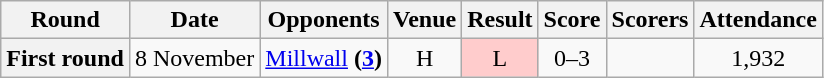<table class="wikitable" style="text-align:center">
<tr>
<th>Round</th>
<th>Date</th>
<th>Opponents</th>
<th>Venue</th>
<th>Result</th>
<th>Score</th>
<th>Scorers</th>
<th>Attendance</th>
</tr>
<tr>
<th>First round</th>
<td>8 November</td>
<td><a href='#'>Millwall</a> <strong>(<a href='#'>3</a>)</strong></td>
<td>H</td>
<td style="background-color:#FFCCCC">L</td>
<td>0–3</td>
<td align="left"></td>
<td>1,932</td>
</tr>
</table>
